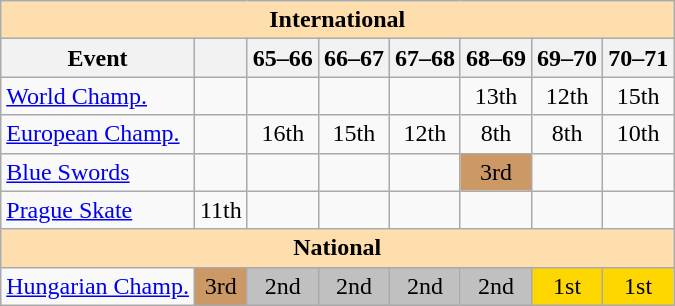<table class="wikitable" style="text-align:center">
<tr>
<th style="background-color: #ffdead; " colspan=8 align=center>International</th>
</tr>
<tr>
<th>Event</th>
<th></th>
<th>65–66</th>
<th>66–67</th>
<th>67–68</th>
<th>68–69</th>
<th>69–70</th>
<th>70–71</th>
</tr>
<tr>
<td align=left><a href='#'>World Champ.</a></td>
<td></td>
<td></td>
<td></td>
<td></td>
<td>13th</td>
<td>12th</td>
<td>15th</td>
</tr>
<tr>
<td align=left><a href='#'>European Champ.</a></td>
<td></td>
<td>16th</td>
<td>15th</td>
<td>12th</td>
<td>8th</td>
<td>8th</td>
<td>10th</td>
</tr>
<tr>
<td align=left><a href='#'>Blue Swords</a></td>
<td></td>
<td></td>
<td></td>
<td></td>
<td bgcolor=cc9966>3rd</td>
<td></td>
<td></td>
</tr>
<tr>
<td align=left><a href='#'>Prague Skate</a></td>
<td>11th</td>
<td></td>
<td></td>
<td></td>
<td></td>
<td></td>
<td></td>
</tr>
<tr>
<th style="background-color: #ffdead; " colspan=8 align=center>National</th>
</tr>
<tr>
<td align=left><a href='#'>Hungarian Champ.</a></td>
<td bgcolor=cc9966>3rd</td>
<td bgcolor=silver>2nd</td>
<td bgcolor=silver>2nd</td>
<td bgcolor=silver>2nd</td>
<td bgcolor=silver>2nd</td>
<td bgcolor=gold>1st</td>
<td bgcolor=gold>1st</td>
</tr>
</table>
